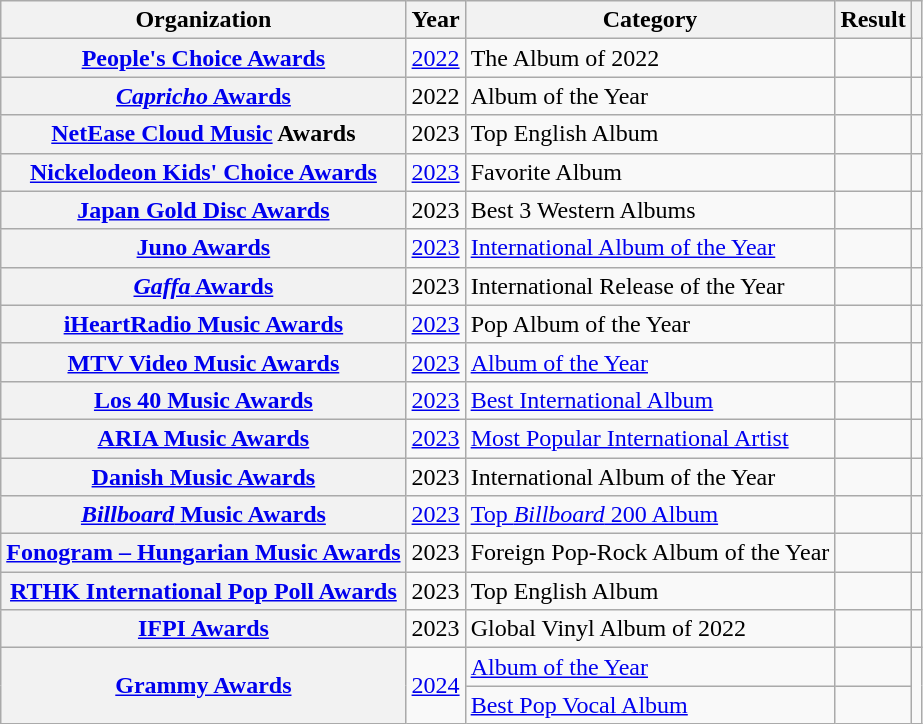<table class="wikitable sortable plainrowheaders" style="border:none; margin:0; text-align:center;">
<tr>
<th scope="col">Organization</th>
<th scope="col">Year</th>
<th scope="col">Category</th>
<th scope="col">Result</th>
<th scope="col" class="unsortable"></th>
</tr>
<tr>
<th scope="row"><a href='#'>People's Choice Awards</a></th>
<td><a href='#'>2022</a></td>
<td style="text-align:left;">The Album of 2022</td>
<td></td>
<td></td>
</tr>
<tr>
<th scope="row"><a href='#'><em>Capricho</em> Awards</a></th>
<td>2022</td>
<td style="text-align:left;">Album of the Year</td>
<td></td>
<td></td>
</tr>
<tr>
<th scope="row"><a href='#'>NetEase Cloud Music</a> Awards</th>
<td>2023</td>
<td style="text-align:left;">Top English Album</td>
<td></td>
<td></td>
</tr>
<tr>
<th scope="row"><a href='#'>Nickelodeon Kids' Choice Awards</a></th>
<td><a href='#'>2023</a></td>
<td style="text-align:left;">Favorite Album</td>
<td></td>
<td></td>
</tr>
<tr>
<th scope="row"><a href='#'>Japan Gold Disc Awards</a></th>
<td>2023</td>
<td style="text-align:left;">Best 3 Western Albums</td>
<td></td>
<td></td>
</tr>
<tr>
<th scope="row"><a href='#'>Juno Awards</a></th>
<td><a href='#'>2023</a></td>
<td style="text-align:left;"><a href='#'>International Album of the Year</a></td>
<td></td>
<td></td>
</tr>
<tr>
<th scope="row"><a href='#'><em>Gaffa</em> Awards</a></th>
<td>2023</td>
<td style="text-align:left;">International Release of the Year</td>
<td></td>
<td></td>
</tr>
<tr>
<th scope="row"><a href='#'>iHeartRadio Music Awards</a></th>
<td><a href='#'>2023</a></td>
<td style="text-align:left;">Pop Album of the Year</td>
<td></td>
<td></td>
</tr>
<tr>
<th scope="row"><a href='#'>MTV Video Music Awards</a></th>
<td><a href='#'>2023</a></td>
<td style="text-align:left;"><a href='#'>Album of the Year</a></td>
<td></td>
<td></td>
</tr>
<tr>
<th scope="row"><a href='#'>Los 40 Music Awards</a></th>
<td><a href='#'>2023</a></td>
<td style="text-align:left;"><a href='#'>Best International Album</a></td>
<td></td>
<td></td>
</tr>
<tr>
<th scope="row"><a href='#'>ARIA Music Awards</a></th>
<td><a href='#'>2023</a></td>
<td style="text-align:left;"><a href='#'>Most Popular International Artist</a></td>
<td></td>
<td></td>
</tr>
<tr>
<th scope="row"><a href='#'>Danish Music Awards</a></th>
<td>2023</td>
<td style="text-align:left;">International Album of the Year</td>
<td></td>
<td></td>
</tr>
<tr>
<th scope="row"><a href='#'><em>Billboard</em> Music Awards</a></th>
<td><a href='#'>2023</a></td>
<td style="text-align:left;"><a href='#'>Top <em>Billboard</em> 200 Album</a></td>
<td></td>
<td></td>
</tr>
<tr>
<th scope="row"><a href='#'>Fonogram – Hungarian Music Awards</a></th>
<td>2023</td>
<td style="text-align:left;">Foreign Pop-Rock Album of the Year</td>
<td></td>
<td></td>
</tr>
<tr>
<th scope="row"><a href='#'>RTHK International Pop Poll Awards</a></th>
<td>2023</td>
<td style="text-align:left;">Top English Album</td>
<td></td>
<td></td>
</tr>
<tr>
<th scope="row"><a href='#'>IFPI Awards</a></th>
<td>2023</td>
<td style="text-align:left;">Global Vinyl Album of 2022</td>
<td></td>
<td style="text-align:center;"></td>
</tr>
<tr>
<th rowspan="2" scope="row"><a href='#'>Grammy Awards</a></th>
<td rowspan="2"><a href='#'>2024</a></td>
<td style="text-align:left;"><a href='#'>Album of the Year</a></td>
<td></td>
<td rowspan="2"></td>
</tr>
<tr>
<td style="text-align:left;"><a href='#'>Best Pop Vocal Album</a></td>
<td></td>
</tr>
<tr>
</tr>
</table>
